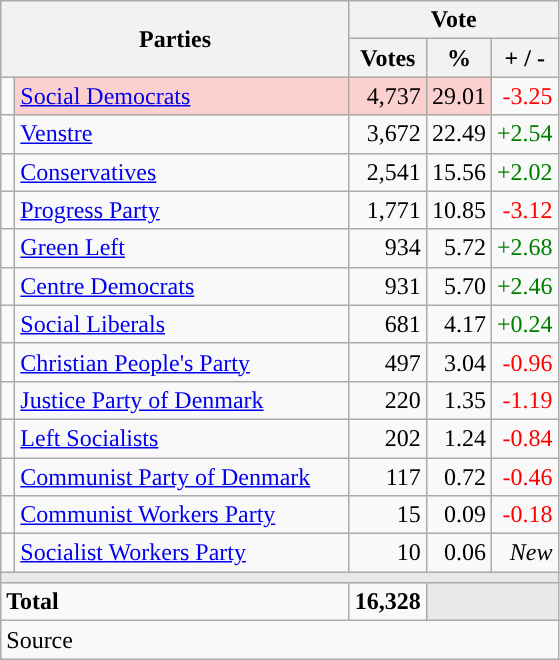<table class="wikitable" style="text-align:right;">
<tr>
<th style="text-align:centre;" rowspan="2" colspan="2" width="225">Parties</th>
<th colspan="3">Vote</th>
</tr>
<tr>
<th width="15">Votes</th>
<th width="15">%</th>
<th width="15">+ / -</th>
</tr>
<tr>
<td width="2" style="color:inherit;background:"></td>
<td bgcolor=#fbd0ce  align="left"><a href='#'>Social Democrats</a></td>
<td bgcolor=#fbd0ce>4,737</td>
<td bgcolor=#fbd0ce>29.01</td>
<td style=color:red;>-3.25</td>
</tr>
<tr>
<td width="2" style="color:inherit;background:"></td>
<td align="left"><a href='#'>Venstre</a></td>
<td>3,672</td>
<td>22.49</td>
<td style=color:green;>+2.54</td>
</tr>
<tr>
<td width="2" style="color:inherit;background:"></td>
<td align="left"><a href='#'>Conservatives</a></td>
<td>2,541</td>
<td>15.56</td>
<td style=color:green;>+2.02</td>
</tr>
<tr>
<td width="2" style="color:inherit;background:"></td>
<td align="left"><a href='#'>Progress Party</a></td>
<td>1,771</td>
<td>10.85</td>
<td style=color:red;>-3.12</td>
</tr>
<tr>
<td width="2" style="color:inherit;background:"></td>
<td align="left"><a href='#'>Green Left</a></td>
<td>934</td>
<td>5.72</td>
<td style=color:green;>+2.68</td>
</tr>
<tr>
<td width="2" style="color:inherit;background:"></td>
<td align="left"><a href='#'>Centre Democrats</a></td>
<td>931</td>
<td>5.70</td>
<td style=color:green;>+2.46</td>
</tr>
<tr>
<td width="2" style="color:inherit;background:"></td>
<td align="left"><a href='#'>Social Liberals</a></td>
<td>681</td>
<td>4.17</td>
<td style=color:green;>+0.24</td>
</tr>
<tr>
<td width="2" style="color:inherit;background:"></td>
<td align="left"><a href='#'>Christian People's Party</a></td>
<td>497</td>
<td>3.04</td>
<td style=color:red;>-0.96</td>
</tr>
<tr>
<td width="2" style="color:inherit;background:"></td>
<td align="left"><a href='#'>Justice Party of Denmark</a></td>
<td>220</td>
<td>1.35</td>
<td style=color:red;>-1.19</td>
</tr>
<tr>
<td width="2" style="color:inherit;background:"></td>
<td align="left"><a href='#'>Left Socialists</a></td>
<td>202</td>
<td>1.24</td>
<td style=color:red;>-0.84</td>
</tr>
<tr>
<td width="2" style="color:inherit;background:"></td>
<td align="left"><a href='#'>Communist Party of Denmark</a></td>
<td>117</td>
<td>0.72</td>
<td style=color:red;>-0.46</td>
</tr>
<tr>
<td width="2" style="color:inherit;background:"></td>
<td align="left"><a href='#'>Communist Workers Party</a></td>
<td>15</td>
<td>0.09</td>
<td style=color:red;>-0.18</td>
</tr>
<tr>
<td width="2" style="color:inherit;background:"></td>
<td align="left"><a href='#'>Socialist Workers Party</a></td>
<td>10</td>
<td>0.06</td>
<td><em>New</em></td>
</tr>
<tr>
<td colspan="7" bgcolor="#E9E9E9"></td>
</tr>
<tr>
<td align="left" colspan="2"><strong>Total</strong></td>
<td><strong>16,328</strong></td>
<td bgcolor="#E9E9E9" colspan="2"></td>
</tr>
<tr>
<td align="left" colspan="6">Source</td>
</tr>
</table>
